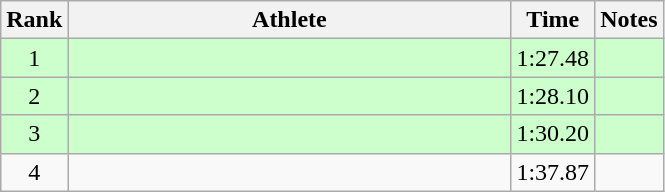<table class="wikitable" style="text-align:center">
<tr>
<th>Rank</th>
<th Style="width:18em">Athlete</th>
<th>Time</th>
<th>Notes</th>
</tr>
<tr style="background:#cfc">
<td>1</td>
<td style="text-align:left"></td>
<td>1:27.48</td>
<td></td>
</tr>
<tr style="background:#cfc">
<td>2</td>
<td style="text-align:left"></td>
<td>1:28.10</td>
<td></td>
</tr>
<tr style="background:#cfc">
<td>3</td>
<td style="text-align:left"></td>
<td>1:30.20</td>
<td></td>
</tr>
<tr>
<td>4</td>
<td style="text-align:left"></td>
<td>1:37.87</td>
<td></td>
</tr>
</table>
